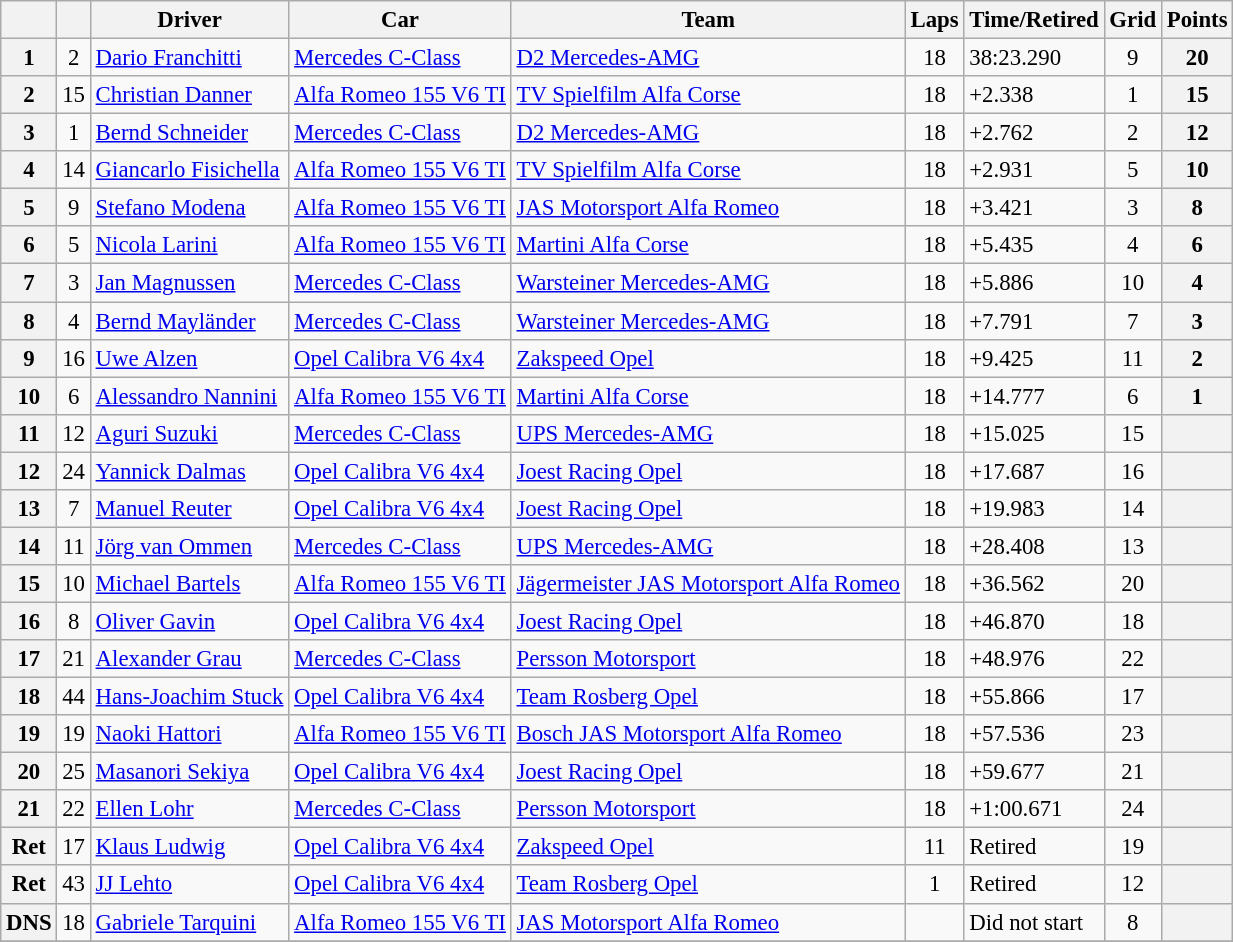<table class="wikitable sortable" style="font-size:95%">
<tr>
<th></th>
<th></th>
<th>Driver</th>
<th>Car</th>
<th>Team</th>
<th>Laps</th>
<th>Time/Retired</th>
<th>Grid</th>
<th>Points</th>
</tr>
<tr>
<th>1</th>
<td align=center>2</td>
<td> <a href='#'>Dario Franchitti</a></td>
<td><a href='#'>Mercedes C-Class</a></td>
<td> <a href='#'>D2 Mercedes-AMG</a></td>
<td align=center>18</td>
<td>38:23.290</td>
<td align=center>9</td>
<th>20</th>
</tr>
<tr>
<th>2</th>
<td align=center>15</td>
<td> <a href='#'>Christian Danner</a></td>
<td><a href='#'>Alfa Romeo 155 V6 TI</a></td>
<td> <a href='#'>TV Spielfilm Alfa Corse</a></td>
<td align=center>18</td>
<td>+2.338</td>
<td align=center>1</td>
<th>15</th>
</tr>
<tr>
<th>3</th>
<td align=center>1</td>
<td> <a href='#'>Bernd Schneider</a></td>
<td><a href='#'>Mercedes C-Class</a></td>
<td> <a href='#'>D2 Mercedes-AMG</a></td>
<td align=center>18</td>
<td>+2.762</td>
<td align=center>2</td>
<th>12</th>
</tr>
<tr>
<th>4</th>
<td align=center>14</td>
<td> <a href='#'>Giancarlo Fisichella</a></td>
<td><a href='#'>Alfa Romeo 155 V6 TI</a></td>
<td> <a href='#'>TV Spielfilm Alfa Corse</a></td>
<td align=center>18</td>
<td>+2.931</td>
<td align=center>5</td>
<th>10</th>
</tr>
<tr>
<th>5</th>
<td align=center>9</td>
<td> <a href='#'>Stefano Modena</a></td>
<td><a href='#'>Alfa Romeo 155 V6 TI</a></td>
<td> <a href='#'>JAS Motorsport Alfa Romeo</a></td>
<td align=center>18</td>
<td>+3.421</td>
<td align=center>3</td>
<th>8</th>
</tr>
<tr>
<th>6</th>
<td align=center>5</td>
<td> <a href='#'>Nicola Larini</a></td>
<td><a href='#'>Alfa Romeo 155 V6 TI</a></td>
<td> <a href='#'>Martini Alfa Corse</a></td>
<td align=center>18</td>
<td>+5.435</td>
<td align=center>4</td>
<th>6</th>
</tr>
<tr>
<th>7</th>
<td align=center>3</td>
<td> <a href='#'>Jan Magnussen</a></td>
<td><a href='#'>Mercedes C-Class</a></td>
<td> <a href='#'>Warsteiner Mercedes-AMG</a></td>
<td align=center>18</td>
<td>+5.886</td>
<td align=center>10</td>
<th>4</th>
</tr>
<tr>
<th>8</th>
<td align=center>4</td>
<td> <a href='#'>Bernd Mayländer</a></td>
<td><a href='#'>Mercedes C-Class</a></td>
<td> <a href='#'>Warsteiner Mercedes-AMG</a></td>
<td align=center>18</td>
<td>+7.791</td>
<td align=center>7</td>
<th>3</th>
</tr>
<tr>
<th>9</th>
<td align=center>16</td>
<td> <a href='#'>Uwe Alzen</a></td>
<td><a href='#'>Opel Calibra V6 4x4</a></td>
<td> <a href='#'>Zakspeed Opel</a></td>
<td align=center>18</td>
<td>+9.425</td>
<td align=center>11</td>
<th>2</th>
</tr>
<tr>
<th>10</th>
<td align=center>6</td>
<td> <a href='#'>Alessandro Nannini</a></td>
<td><a href='#'>Alfa Romeo 155 V6 TI</a></td>
<td> <a href='#'>Martini Alfa Corse</a></td>
<td align=center>18</td>
<td>+14.777</td>
<td align=center>6</td>
<th>1</th>
</tr>
<tr>
<th>11</th>
<td align=center>12</td>
<td> <a href='#'>Aguri Suzuki</a></td>
<td><a href='#'>Mercedes C-Class</a></td>
<td> <a href='#'>UPS Mercedes-AMG</a></td>
<td align=center>18</td>
<td>+15.025</td>
<td align=center>15</td>
<th></th>
</tr>
<tr>
<th>12</th>
<td align=center>24</td>
<td> <a href='#'>Yannick Dalmas</a></td>
<td><a href='#'>Opel Calibra V6 4x4</a></td>
<td> <a href='#'>Joest Racing Opel</a></td>
<td align=center>18</td>
<td>+17.687</td>
<td align=center>16</td>
<th></th>
</tr>
<tr>
<th>13</th>
<td align=center>7</td>
<td> <a href='#'>Manuel Reuter</a></td>
<td><a href='#'>Opel Calibra V6 4x4</a></td>
<td> <a href='#'>Joest Racing Opel</a></td>
<td align=center>18</td>
<td>+19.983</td>
<td align=center>14</td>
<th></th>
</tr>
<tr>
<th>14</th>
<td align=center>11</td>
<td> <a href='#'>Jörg van Ommen</a></td>
<td><a href='#'>Mercedes C-Class</a></td>
<td> <a href='#'>UPS Mercedes-AMG</a></td>
<td align=center>18</td>
<td>+28.408</td>
<td align=center>13</td>
<th></th>
</tr>
<tr>
<th>15</th>
<td align=center>10</td>
<td> <a href='#'>Michael Bartels</a></td>
<td><a href='#'>Alfa Romeo 155 V6 TI</a></td>
<td> <a href='#'>Jägermeister JAS Motorsport Alfa Romeo</a></td>
<td align=center>18</td>
<td>+36.562</td>
<td align=center>20</td>
<th></th>
</tr>
<tr>
<th>16</th>
<td align=center>8</td>
<td> <a href='#'>Oliver Gavin</a></td>
<td><a href='#'>Opel Calibra V6 4x4</a></td>
<td> <a href='#'>Joest Racing Opel</a></td>
<td align=center>18</td>
<td>+46.870</td>
<td align=center>18</td>
<th></th>
</tr>
<tr>
<th>17</th>
<td align=center>21</td>
<td> <a href='#'>Alexander Grau</a></td>
<td><a href='#'>Mercedes C-Class</a></td>
<td> <a href='#'>Persson Motorsport</a></td>
<td align=center>18</td>
<td>+48.976</td>
<td align=center>22</td>
<th></th>
</tr>
<tr>
<th>18</th>
<td align=center>44</td>
<td> <a href='#'>Hans-Joachim Stuck</a></td>
<td><a href='#'>Opel Calibra V6 4x4</a></td>
<td> <a href='#'>Team Rosberg Opel</a></td>
<td align=center>18</td>
<td>+55.866</td>
<td align=center>17</td>
<th></th>
</tr>
<tr>
<th>19</th>
<td align=center>19</td>
<td> <a href='#'>Naoki Hattori</a></td>
<td><a href='#'>Alfa Romeo 155 V6 TI</a></td>
<td> <a href='#'>Bosch JAS Motorsport Alfa Romeo</a></td>
<td align=center>18</td>
<td>+57.536</td>
<td align=center>23</td>
<th></th>
</tr>
<tr>
<th>20</th>
<td align=center>25</td>
<td> <a href='#'>Masanori Sekiya</a></td>
<td><a href='#'>Opel Calibra V6 4x4</a></td>
<td> <a href='#'>Joest Racing Opel</a></td>
<td align=center>18</td>
<td>+59.677</td>
<td align=center>21</td>
<th></th>
</tr>
<tr>
<th>21</th>
<td align=center>22</td>
<td> <a href='#'>Ellen Lohr</a></td>
<td><a href='#'>Mercedes C-Class</a></td>
<td> <a href='#'>Persson Motorsport</a></td>
<td align=center>18</td>
<td>+1:00.671</td>
<td align=center>24</td>
<th></th>
</tr>
<tr>
<th>Ret</th>
<td align=center>17</td>
<td> <a href='#'>Klaus Ludwig</a></td>
<td><a href='#'>Opel Calibra V6 4x4</a></td>
<td> <a href='#'>Zakspeed Opel</a></td>
<td align=center>11</td>
<td>Retired</td>
<td align=center>19</td>
<th></th>
</tr>
<tr>
<th>Ret</th>
<td align=center>43</td>
<td> <a href='#'>JJ Lehto</a></td>
<td><a href='#'>Opel Calibra V6 4x4</a></td>
<td> <a href='#'>Team Rosberg Opel</a></td>
<td align=center>1</td>
<td>Retired</td>
<td align=center>12</td>
<th></th>
</tr>
<tr>
<th>DNS</th>
<td align=center>18</td>
<td> <a href='#'>Gabriele Tarquini</a></td>
<td><a href='#'>Alfa Romeo 155 V6 TI</a></td>
<td> <a href='#'>JAS Motorsport Alfa Romeo</a></td>
<td align=center></td>
<td>Did not start</td>
<td align=center>8</td>
<th></th>
</tr>
<tr>
</tr>
</table>
